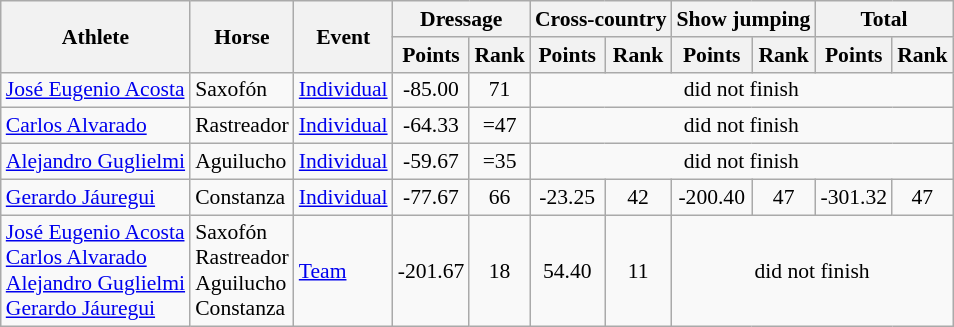<table class=wikitable style="font-size:90%">
<tr>
<th rowspan="2">Athlete</th>
<th rowspan="2">Horse</th>
<th rowspan="2">Event</th>
<th colspan="2">Dressage</th>
<th colspan="2">Cross-country</th>
<th colspan="2">Show jumping</th>
<th colspan="2">Total</th>
</tr>
<tr>
<th>Points</th>
<th>Rank</th>
<th>Points</th>
<th>Rank</th>
<th>Points</th>
<th>Rank</th>
<th>Points</th>
<th>Rank</th>
</tr>
<tr>
<td><a href='#'>José Eugenio Acosta</a></td>
<td>Saxofón</td>
<td><a href='#'>Individual</a></td>
<td align="center">-85.00</td>
<td align="center">71</td>
<td align="center" colspan=6>did not finish</td>
</tr>
<tr>
<td><a href='#'>Carlos Alvarado</a></td>
<td>Rastreador</td>
<td><a href='#'>Individual</a></td>
<td align="center">-64.33</td>
<td align="center">=47</td>
<td align="center" colspan=6>did not finish</td>
</tr>
<tr>
<td><a href='#'>Alejandro Guglielmi</a></td>
<td>Aguilucho</td>
<td><a href='#'>Individual</a></td>
<td align="center">-59.67</td>
<td align="center">=35</td>
<td align="center" colspan=6>did not finish</td>
</tr>
<tr>
<td><a href='#'>Gerardo Jáuregui</a></td>
<td>Constanza</td>
<td><a href='#'>Individual</a></td>
<td align="center">-77.67</td>
<td align="center">66</td>
<td align="center">-23.25</td>
<td align="center">42</td>
<td align="center">-200.40</td>
<td align="center">47</td>
<td align="center">-301.32</td>
<td align="center">47</td>
</tr>
<tr>
<td><a href='#'>José Eugenio Acosta</a><br><a href='#'>Carlos Alvarado</a><br><a href='#'>Alejandro Guglielmi</a><br><a href='#'>Gerardo Jáuregui</a></td>
<td>Saxofón<br>Rastreador<br>Aguilucho<br>Constanza</td>
<td><a href='#'>Team</a></td>
<td align="center">-201.67</td>
<td align="center">18</td>
<td align="center">54.40</td>
<td align="center">11</td>
<td align="center" colspan=4>did not finish</td>
</tr>
</table>
